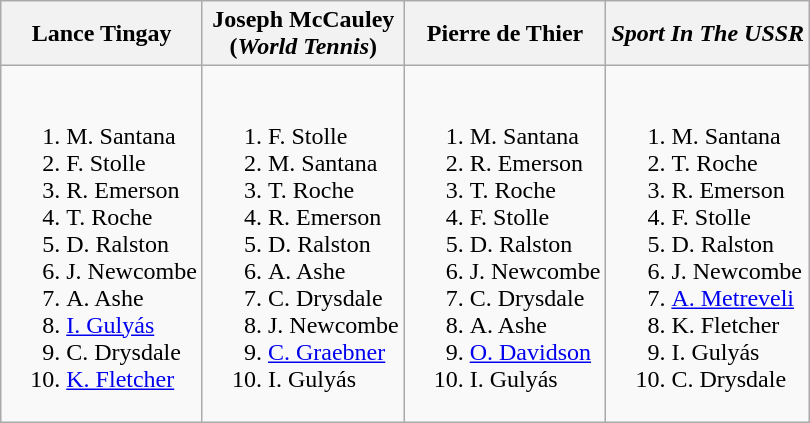<table class="wikitable">
<tr>
<th>Lance Tingay</th>
<th>Joseph McCauley<br>(<em>World Tennis</em>)</th>
<th>Pierre de Thier<em></em></th>
<th><em>Sport In The USSR</em></th>
</tr>
<tr style="vertical-align: top;">
<td style="white-space: nowrap;"><br><ol><li> M. Santana</li><li> F. Stolle</li><li> R. Emerson</li><li> T. Roche</li><li> D. Ralston</li><li> J. Newcombe</li><li> A. Ashe</li><li> <a href='#'>I. Gulyás</a></li><li> C. Drysdale</li><li> <a href='#'>K. Fletcher</a></li></ol></td>
<td style="white-space: nowrap;"><br><ol><li> F. Stolle</li><li> M. Santana</li><li> T. Roche</li><li> R. Emerson</li><li> D. Ralston</li><li> A. Ashe</li><li> C. Drysdale</li><li> J. Newcombe</li><li> <a href='#'>C. Graebner</a></li><li> I. Gulyás</li></ol></td>
<td style="white-space: nowrap;"><br><ol><li> M. Santana</li><li> R. Emerson</li><li> T. Roche</li><li> F. Stolle</li><li> D. Ralston</li><li> J. Newcombe</li><li> C. Drysdale</li><li> A. Ashe</li><li> <a href='#'>O. Davidson</a></li><li> I. Gulyás</li></ol></td>
<td style="white-space: nowrap;"><br><ol><li> M. Santana</li><li> T. Roche</li><li> R. Emerson</li><li> F. Stolle</li><li> D. Ralston</li><li> J. Newcombe</li><li> <a href='#'>A. Metreveli</a></li><li> K. Fletcher</li><li> I. Gulyás</li><li> C. Drysdale</li></ol></td>
</tr>
</table>
